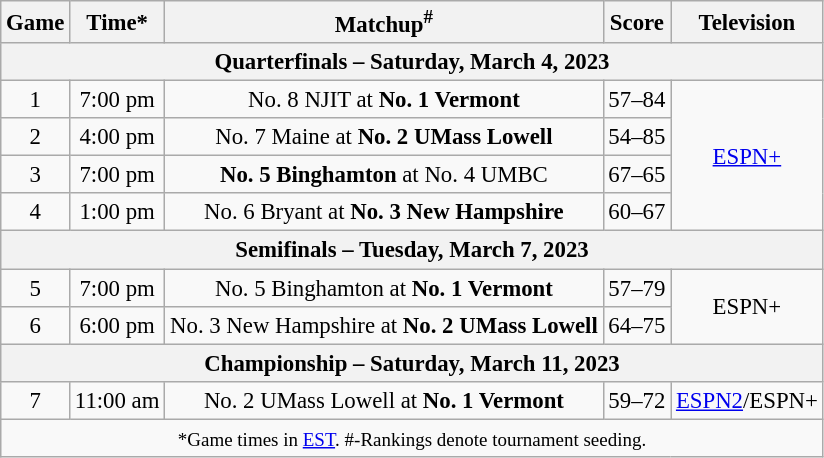<table class="wikitable" style="font-size: 95%;text-align:center">
<tr>
<th>Game</th>
<th>Time*</th>
<th>Matchup<sup>#</sup></th>
<th>Score</th>
<th>Television</th>
</tr>
<tr>
<th colspan="6">Quarterfinals – Saturday, March 4, 2023</th>
</tr>
<tr>
<td>1</td>
<td>7:00 pm</td>
<td>No. 8 NJIT at <strong>No. 1 Vermont</strong></td>
<td>57–84</td>
<td rowspan="4"><a href='#'>ESPN+</a></td>
</tr>
<tr>
<td>2</td>
<td>4:00 pm</td>
<td>No. 7 Maine at <strong>No. 2 UMass Lowell</strong></td>
<td>54–85</td>
</tr>
<tr>
<td>3</td>
<td>7:00 pm</td>
<td><strong>No. 5 Binghamton</strong> at No. 4 UMBC</td>
<td>67–65</td>
</tr>
<tr>
<td>4</td>
<td>1:00 pm</td>
<td>No. 6 Bryant at <strong>No. 3 New Hampshire</strong></td>
<td>60–67</td>
</tr>
<tr>
<th colspan="6">Semifinals – Tuesday, March 7, 2023</th>
</tr>
<tr>
<td>5</td>
<td>7:00 pm</td>
<td>No. 5 Binghamton at <strong>No. 1 Vermont</strong></td>
<td>57–79</td>
<td rowspan="2">ESPN+</td>
</tr>
<tr>
<td>6</td>
<td>6:00 pm</td>
<td>No. 3 New Hampshire at <strong>No. 2 UMass Lowell</strong></td>
<td>64–75</td>
</tr>
<tr>
<th colspan="6">Championship – Saturday, March 11, 2023</th>
</tr>
<tr>
<td>7</td>
<td>11:00 am</td>
<td>No. 2 UMass Lowell at <strong>No. 1 Vermont</strong></td>
<td>59–72</td>
<td rowspan="1"><a href='#'>ESPN2</a>/ESPN+</td>
</tr>
<tr>
<td colspan="6"><small>*Game times in <a href='#'>EST</a>. #-Rankings denote tournament seeding.</small></td>
</tr>
</table>
